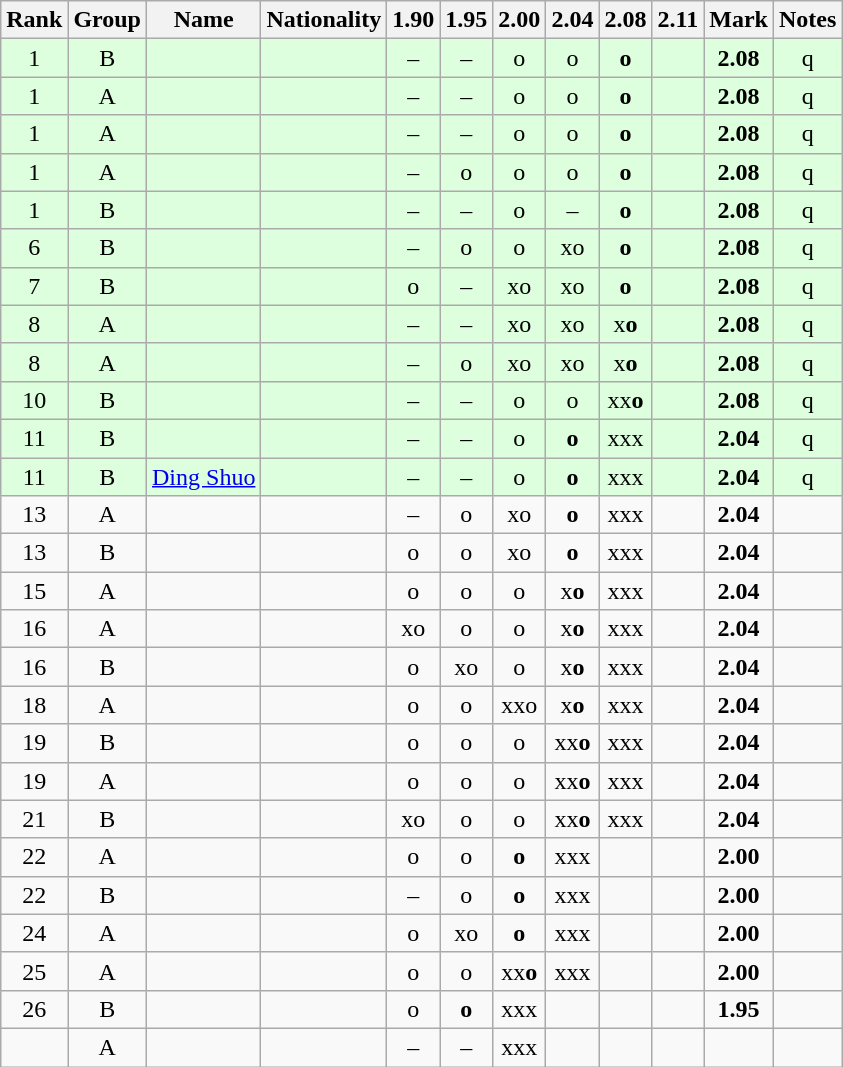<table class="wikitable sortable" style="text-align:center">
<tr>
<th>Rank</th>
<th>Group</th>
<th>Name</th>
<th>Nationality</th>
<th>1.90</th>
<th>1.95</th>
<th>2.00</th>
<th>2.04</th>
<th>2.08</th>
<th>2.11</th>
<th>Mark</th>
<th>Notes</th>
</tr>
<tr bgcolor=ddffdd>
<td>1</td>
<td>B</td>
<td align=left></td>
<td align=left></td>
<td>–</td>
<td>–</td>
<td>o</td>
<td>o</td>
<td><strong>o</strong></td>
<td></td>
<td><strong>2.08</strong></td>
<td>q</td>
</tr>
<tr bgcolor=ddffdd>
<td>1</td>
<td>A</td>
<td align=left></td>
<td align=left></td>
<td>–</td>
<td>–</td>
<td>o</td>
<td>o</td>
<td><strong>o</strong></td>
<td></td>
<td><strong>2.08</strong></td>
<td>q</td>
</tr>
<tr bgcolor=ddffdd>
<td>1</td>
<td>A</td>
<td align=left></td>
<td align=left></td>
<td>–</td>
<td>–</td>
<td>o</td>
<td>o</td>
<td><strong>o</strong></td>
<td></td>
<td><strong>2.08</strong></td>
<td>q</td>
</tr>
<tr bgcolor=ddffdd>
<td>1</td>
<td>A</td>
<td align=left></td>
<td align=left></td>
<td>–</td>
<td>o</td>
<td>o</td>
<td>o</td>
<td><strong>o</strong></td>
<td></td>
<td><strong>2.08</strong></td>
<td>q</td>
</tr>
<tr bgcolor=ddffdd>
<td>1</td>
<td>B</td>
<td align=left></td>
<td align=left></td>
<td>–</td>
<td>–</td>
<td>o</td>
<td>–</td>
<td><strong>o</strong></td>
<td></td>
<td><strong>2.08</strong></td>
<td>q</td>
</tr>
<tr bgcolor=ddffdd>
<td>6</td>
<td>B</td>
<td align=left></td>
<td align=left></td>
<td>–</td>
<td>o</td>
<td>o</td>
<td>xo</td>
<td><strong>o</strong></td>
<td></td>
<td><strong>2.08</strong></td>
<td>q</td>
</tr>
<tr bgcolor=ddffdd>
<td>7</td>
<td>B</td>
<td align=left></td>
<td align=left></td>
<td>o</td>
<td>–</td>
<td>xo</td>
<td>xo</td>
<td><strong>o</strong></td>
<td></td>
<td><strong>2.08</strong></td>
<td>q</td>
</tr>
<tr bgcolor=ddffdd>
<td>8</td>
<td>A</td>
<td align=left></td>
<td align=left></td>
<td>–</td>
<td>–</td>
<td>xo</td>
<td>xo</td>
<td>x<strong>o</strong></td>
<td></td>
<td><strong>2.08</strong></td>
<td>q</td>
</tr>
<tr bgcolor=ddffdd>
<td>8</td>
<td>A</td>
<td align=left></td>
<td align=left></td>
<td>–</td>
<td>o</td>
<td>xo</td>
<td>xo</td>
<td>x<strong>o</strong></td>
<td></td>
<td><strong>2.08</strong></td>
<td>q</td>
</tr>
<tr bgcolor=ddffdd>
<td>10</td>
<td>B</td>
<td align=left></td>
<td align=left></td>
<td>–</td>
<td>–</td>
<td>o</td>
<td>o</td>
<td>xx<strong>o</strong></td>
<td></td>
<td><strong>2.08</strong></td>
<td>q</td>
</tr>
<tr bgcolor=ddffdd>
<td>11</td>
<td>B</td>
<td align=left></td>
<td align=left></td>
<td>–</td>
<td>–</td>
<td>o</td>
<td><strong>o</strong></td>
<td>xxx</td>
<td></td>
<td><strong>2.04</strong></td>
<td>q</td>
</tr>
<tr bgcolor=ddffdd>
<td>11</td>
<td>B</td>
<td align=left><a href='#'>Ding Shuo</a></td>
<td align=left></td>
<td>–</td>
<td>–</td>
<td>o</td>
<td><strong>o</strong></td>
<td>xxx</td>
<td></td>
<td><strong>2.04</strong></td>
<td>q</td>
</tr>
<tr>
<td>13</td>
<td>A</td>
<td align=left></td>
<td align=left></td>
<td>–</td>
<td>o</td>
<td>xo</td>
<td><strong>o</strong></td>
<td>xxx</td>
<td></td>
<td><strong>2.04</strong></td>
<td></td>
</tr>
<tr>
<td>13</td>
<td>B</td>
<td align=left></td>
<td align=left></td>
<td>o</td>
<td>o</td>
<td>xo</td>
<td><strong>o</strong></td>
<td>xxx</td>
<td></td>
<td><strong>2.04</strong></td>
<td></td>
</tr>
<tr>
<td>15</td>
<td>A</td>
<td align=left></td>
<td align=left></td>
<td>o</td>
<td>o</td>
<td>o</td>
<td>x<strong>o</strong></td>
<td>xxx</td>
<td></td>
<td><strong>2.04</strong></td>
<td></td>
</tr>
<tr>
<td>16</td>
<td>A</td>
<td align=left></td>
<td align=left></td>
<td>xo</td>
<td>o</td>
<td>o</td>
<td>x<strong>o</strong></td>
<td>xxx</td>
<td></td>
<td><strong>2.04</strong></td>
<td></td>
</tr>
<tr>
<td>16</td>
<td>B</td>
<td align=left></td>
<td align=left></td>
<td>o</td>
<td>xo</td>
<td>o</td>
<td>x<strong>o</strong></td>
<td>xxx</td>
<td></td>
<td><strong>2.04</strong></td>
<td></td>
</tr>
<tr>
<td>18</td>
<td>A</td>
<td align=left></td>
<td align=left></td>
<td>o</td>
<td>o</td>
<td>xxo</td>
<td>x<strong>o</strong></td>
<td>xxx</td>
<td></td>
<td><strong>2.04</strong></td>
<td></td>
</tr>
<tr>
<td>19</td>
<td>B</td>
<td align=left></td>
<td align=left></td>
<td>o</td>
<td>o</td>
<td>o</td>
<td>xx<strong>o</strong></td>
<td>xxx</td>
<td></td>
<td><strong>2.04</strong></td>
<td></td>
</tr>
<tr>
<td>19</td>
<td>A</td>
<td align=left></td>
<td align=left></td>
<td>o</td>
<td>o</td>
<td>o</td>
<td>xx<strong>o</strong></td>
<td>xxx</td>
<td></td>
<td><strong>2.04</strong></td>
<td></td>
</tr>
<tr>
<td>21</td>
<td>B</td>
<td align=left></td>
<td align=left></td>
<td>xo</td>
<td>o</td>
<td>o</td>
<td>xx<strong>o</strong></td>
<td>xxx</td>
<td></td>
<td><strong>2.04</strong></td>
<td></td>
</tr>
<tr>
<td>22</td>
<td>A</td>
<td align=left></td>
<td align=left></td>
<td>o</td>
<td>o</td>
<td><strong>o</strong></td>
<td>xxx</td>
<td></td>
<td></td>
<td><strong>2.00</strong></td>
<td></td>
</tr>
<tr>
<td>22</td>
<td>B</td>
<td align=left></td>
<td align=left></td>
<td>–</td>
<td>o</td>
<td><strong>o</strong></td>
<td>xxx</td>
<td></td>
<td></td>
<td><strong>2.00</strong></td>
<td></td>
</tr>
<tr>
<td>24</td>
<td>A</td>
<td align=left></td>
<td align=left></td>
<td>o</td>
<td>xo</td>
<td><strong>o</strong></td>
<td>xxx</td>
<td></td>
<td></td>
<td><strong>2.00</strong></td>
<td></td>
</tr>
<tr>
<td>25</td>
<td>A</td>
<td align=left></td>
<td align=left></td>
<td>o</td>
<td>o</td>
<td>xx<strong>o</strong></td>
<td>xxx</td>
<td></td>
<td></td>
<td><strong>2.00</strong></td>
<td></td>
</tr>
<tr>
<td>26</td>
<td>B</td>
<td align=left></td>
<td align=left></td>
<td>o</td>
<td><strong>o</strong></td>
<td>xxx</td>
<td></td>
<td></td>
<td></td>
<td><strong>1.95</strong></td>
<td></td>
</tr>
<tr>
<td></td>
<td>A</td>
<td align=left></td>
<td align=left></td>
<td>–</td>
<td>–</td>
<td>xxx</td>
<td></td>
<td></td>
<td></td>
<td><strong></strong></td>
<td></td>
</tr>
</table>
